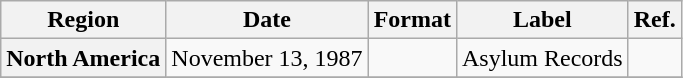<table class="wikitable plainrowheaders">
<tr>
<th scope="col">Region</th>
<th scope="col">Date</th>
<th scope="col">Format</th>
<th scope="col">Label</th>
<th scope="col">Ref.</th>
</tr>
<tr>
<th scope="row">North America</th>
<td>November 13, 1987</td>
<td></td>
<td>Asylum Records</td>
<td></td>
</tr>
<tr>
</tr>
</table>
